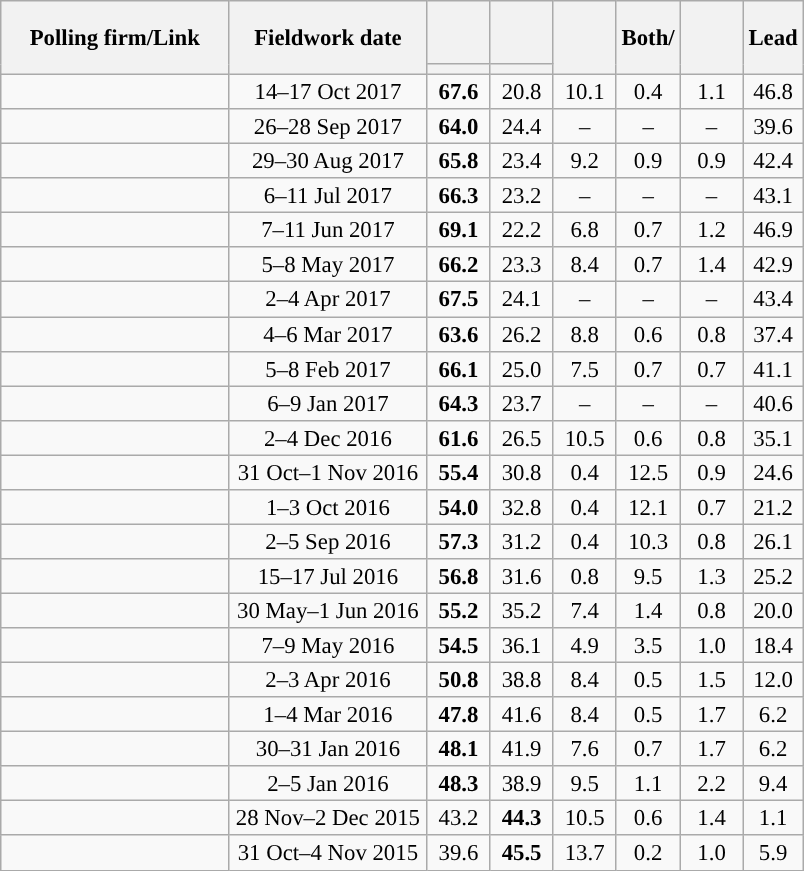<table class="wikitable collapsible" style="text-align:center; font-size:95%; line-height:16px;">
<tr style="height:42px;">
<th style="width:145px;" rowspan="2">Polling firm/Link</th>
<th style="width:125px;" rowspan="2">Fieldwork date</th>
<th style="width:35px;"></th>
<th style="width:35px;"></th>
<th style="width:35px;" rowspan="2"></th>
<th style="width:35px;" rowspan="2">Both/<br></th>
<th style="width:35px;" rowspan="2"></th>
<th style="width:30px;" rowspan="2">Lead</th>
</tr>
<tr>
<th style="color:inherit;background:"></th>
<th style="color:inherit;background:"></th>
</tr>
<tr>
<td></td>
<td>14–17 Oct 2017</td>
<td><strong>67.6</strong></td>
<td>20.8</td>
<td>10.1</td>
<td>0.4</td>
<td>1.1</td>
<td style="background:">46.8</td>
</tr>
<tr>
<td></td>
<td>26–28 Sep 2017</td>
<td><strong>64.0</strong></td>
<td>24.4</td>
<td>–</td>
<td>–</td>
<td>–</td>
<td style="background:">39.6</td>
</tr>
<tr>
<td></td>
<td>29–30 Aug 2017</td>
<td><strong>65.8</strong></td>
<td>23.4</td>
<td>9.2</td>
<td>0.9</td>
<td>0.9</td>
<td style="background:">42.4</td>
</tr>
<tr>
<td></td>
<td>6–11 Jul 2017</td>
<td><strong>66.3</strong></td>
<td>23.2</td>
<td>–</td>
<td>–</td>
<td>–</td>
<td style="background:">43.1</td>
</tr>
<tr>
<td></td>
<td>7–11 Jun 2017</td>
<td><strong>69.1</strong></td>
<td>22.2</td>
<td>6.8</td>
<td>0.7</td>
<td>1.2</td>
<td style="background:">46.9</td>
</tr>
<tr>
<td></td>
<td>5–8 May 2017</td>
<td><strong>66.2</strong></td>
<td>23.3</td>
<td>8.4</td>
<td>0.7</td>
<td>1.4</td>
<td style="background:">42.9</td>
</tr>
<tr>
<td></td>
<td>2–4 Apr 2017</td>
<td><strong>67.5</strong></td>
<td>24.1</td>
<td>–</td>
<td>–</td>
<td>–</td>
<td style="background:">43.4</td>
</tr>
<tr>
<td></td>
<td>4–6 Mar 2017</td>
<td><strong>63.6</strong></td>
<td>26.2</td>
<td>8.8</td>
<td>0.6</td>
<td>0.8</td>
<td style="background:">37.4</td>
</tr>
<tr>
<td></td>
<td>5–8 Feb 2017</td>
<td><strong>66.1</strong></td>
<td>25.0</td>
<td>7.5</td>
<td>0.7</td>
<td>0.7</td>
<td style="background:">41.1</td>
</tr>
<tr>
<td></td>
<td>6–9 Jan 2017</td>
<td><strong>64.3</strong></td>
<td>23.7</td>
<td>–</td>
<td>–</td>
<td>–</td>
<td style="background:">40.6</td>
</tr>
<tr>
<td></td>
<td>2–4 Dec 2016</td>
<td><strong>61.6</strong></td>
<td>26.5</td>
<td>10.5</td>
<td>0.6</td>
<td>0.8</td>
<td style="background:">35.1</td>
</tr>
<tr>
<td></td>
<td>31 Oct–1 Nov 2016</td>
<td><strong>55.4</strong></td>
<td>30.8</td>
<td>0.4</td>
<td>12.5</td>
<td>0.9</td>
<td style="background:">24.6</td>
</tr>
<tr>
<td></td>
<td>1–3 Oct 2016</td>
<td><strong>54.0</strong></td>
<td>32.8</td>
<td>0.4</td>
<td>12.1</td>
<td>0.7</td>
<td style="background:">21.2</td>
</tr>
<tr>
<td></td>
<td>2–5 Sep 2016</td>
<td><strong>57.3</strong></td>
<td>31.2</td>
<td>0.4</td>
<td>10.3</td>
<td>0.8</td>
<td style="background:">26.1</td>
</tr>
<tr>
<td></td>
<td>15–17 Jul 2016</td>
<td><strong>56.8</strong></td>
<td>31.6</td>
<td>0.8</td>
<td>9.5</td>
<td>1.3</td>
<td style="background:">25.2</td>
</tr>
<tr>
<td></td>
<td>30 May–1 Jun 2016</td>
<td><strong>55.2</strong></td>
<td>35.2</td>
<td>7.4</td>
<td>1.4</td>
<td>0.8</td>
<td style="background:">20.0</td>
</tr>
<tr>
<td></td>
<td>7–9 May 2016</td>
<td><strong>54.5</strong></td>
<td>36.1</td>
<td>4.9</td>
<td>3.5</td>
<td>1.0</td>
<td style="background:">18.4</td>
</tr>
<tr>
<td></td>
<td>2–3 Apr 2016</td>
<td><strong>50.8</strong></td>
<td>38.8</td>
<td>8.4</td>
<td>0.5</td>
<td>1.5</td>
<td style="background:">12.0</td>
</tr>
<tr>
<td></td>
<td>1–4 Mar 2016</td>
<td><strong>47.8</strong></td>
<td>41.6</td>
<td>8.4</td>
<td>0.5</td>
<td>1.7</td>
<td style="background:">6.2</td>
</tr>
<tr>
<td></td>
<td>30–31 Jan 2016</td>
<td><strong>48.1</strong></td>
<td>41.9</td>
<td>7.6</td>
<td>0.7</td>
<td>1.7</td>
<td style="background:">6.2</td>
</tr>
<tr>
<td></td>
<td>2–5 Jan 2016</td>
<td><strong>48.3</strong></td>
<td>38.9</td>
<td>9.5</td>
<td>1.1</td>
<td>2.2</td>
<td style="background:">9.4</td>
</tr>
<tr>
<td></td>
<td>28 Nov–2 Dec 2015</td>
<td>43.2</td>
<td><strong>44.3</strong></td>
<td>10.5</td>
<td>0.6</td>
<td>1.4</td>
<td style="background:">1.1</td>
</tr>
<tr>
<td></td>
<td>31 Oct–4 Nov 2015</td>
<td>39.6</td>
<td><strong>45.5</strong></td>
<td>13.7</td>
<td>0.2</td>
<td>1.0</td>
<td style="background:">5.9</td>
</tr>
</table>
